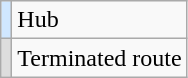<table class="wikitable">
<tr>
<td style="background-color: #D0E7FF"></td>
<td>Hub</td>
</tr>
<tr>
<td style="background-color:#DDDDDD"></td>
<td>Terminated route</td>
</tr>
</table>
